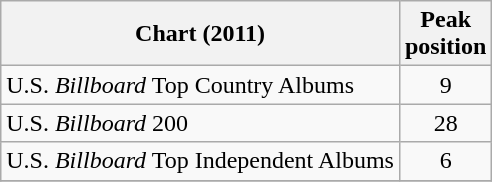<table class="wikitable">
<tr>
<th>Chart (2011)</th>
<th>Peak<br>position</th>
</tr>
<tr>
<td>U.S. <em>Billboard</em> Top Country Albums</td>
<td align="center">9</td>
</tr>
<tr>
<td>U.S. <em>Billboard</em> 200</td>
<td align="center">28</td>
</tr>
<tr>
<td>U.S. <em>Billboard</em> Top Independent Albums</td>
<td align="center">6</td>
</tr>
<tr>
</tr>
</table>
